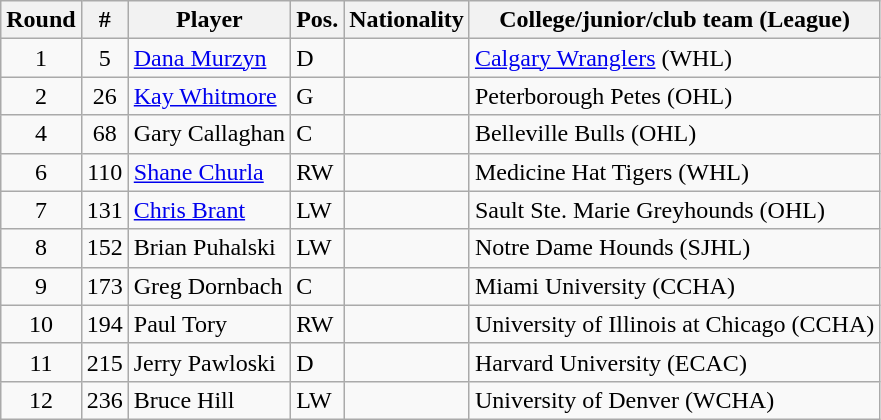<table class="wikitable">
<tr>
<th>Round</th>
<th>#</th>
<th>Player</th>
<th>Pos.</th>
<th>Nationality</th>
<th>College/junior/club team (League)</th>
</tr>
<tr>
<td style="text-align:center;">1</td>
<td style="text-align:center;">5</td>
<td><a href='#'>Dana Murzyn</a></td>
<td>D</td>
<td></td>
<td><a href='#'>Calgary Wranglers</a> (WHL)</td>
</tr>
<tr>
<td style="text-align:center;">2</td>
<td style="text-align:center;">26</td>
<td><a href='#'>Kay Whitmore</a></td>
<td>G</td>
<td></td>
<td>Peterborough Petes (OHL)</td>
</tr>
<tr>
<td style="text-align:center;">4</td>
<td style="text-align:center;">68</td>
<td>Gary Callaghan</td>
<td>C</td>
<td></td>
<td>Belleville Bulls (OHL)</td>
</tr>
<tr>
<td style="text-align:center;">6</td>
<td style="text-align:center;">110</td>
<td><a href='#'>Shane Churla</a></td>
<td>RW</td>
<td></td>
<td>Medicine Hat Tigers (WHL)</td>
</tr>
<tr>
<td style="text-align:center;">7</td>
<td style="text-align:center;">131</td>
<td><a href='#'>Chris Brant</a></td>
<td>LW</td>
<td></td>
<td>Sault Ste. Marie Greyhounds (OHL)</td>
</tr>
<tr>
<td style="text-align:center;">8</td>
<td style="text-align:center;">152</td>
<td>Brian Puhalski</td>
<td>LW</td>
<td></td>
<td>Notre Dame Hounds (SJHL)</td>
</tr>
<tr>
<td style="text-align:center;">9</td>
<td style="text-align:center;">173</td>
<td>Greg Dornbach</td>
<td>C</td>
<td></td>
<td>Miami University (CCHA)</td>
</tr>
<tr>
<td style="text-align:center;">10</td>
<td style="text-align:center;">194</td>
<td>Paul Tory</td>
<td>RW</td>
<td></td>
<td>University of Illinois at Chicago (CCHA)</td>
</tr>
<tr>
<td style="text-align:center;">11</td>
<td style="text-align:center;">215</td>
<td>Jerry Pawloski</td>
<td>D</td>
<td></td>
<td>Harvard University (ECAC)</td>
</tr>
<tr>
<td style="text-align:center;">12</td>
<td style="text-align:center;">236</td>
<td>Bruce Hill</td>
<td>LW</td>
<td></td>
<td>University of Denver (WCHA)</td>
</tr>
</table>
